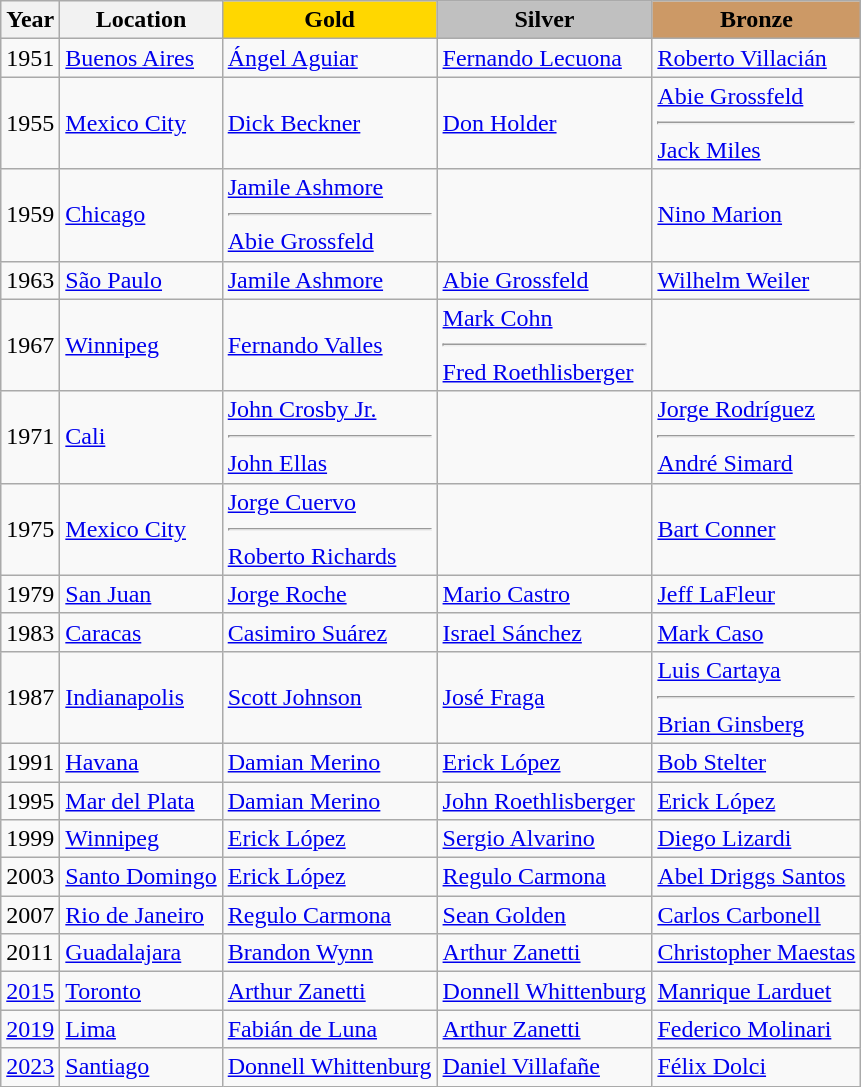<table class="wikitable">
<tr>
<th>Year</th>
<th>Location</th>
<th style="background-color:gold;">Gold</th>
<th style="background-color:silver;">Silver</th>
<th style="background-color:#cc9966;">Bronze</th>
</tr>
<tr>
<td>1951</td>
<td> <a href='#'>Buenos Aires</a></td>
<td> <a href='#'>Ángel Aguiar</a></td>
<td> <a href='#'>Fernando Lecuona</a></td>
<td> <a href='#'>Roberto Villacián</a></td>
</tr>
<tr>
<td>1955</td>
<td> <a href='#'>Mexico City</a></td>
<td> <a href='#'>Dick Beckner</a></td>
<td> <a href='#'>Don Holder</a></td>
<td> <a href='#'>Abie Grossfeld</a><hr> <a href='#'>Jack Miles</a></td>
</tr>
<tr>
<td>1959</td>
<td> <a href='#'>Chicago</a></td>
<td> <a href='#'>Jamile Ashmore</a><hr> <a href='#'>Abie Grossfeld</a></td>
<td></td>
<td> <a href='#'>Nino Marion</a></td>
</tr>
<tr>
<td>1963</td>
<td> <a href='#'>São Paulo</a></td>
<td> <a href='#'>Jamile Ashmore</a></td>
<td> <a href='#'>Abie Grossfeld</a></td>
<td> <a href='#'>Wilhelm Weiler</a></td>
</tr>
<tr>
<td>1967</td>
<td> <a href='#'>Winnipeg</a></td>
<td> <a href='#'>Fernando Valles</a></td>
<td> <a href='#'>Mark Cohn</a><hr> <a href='#'>Fred Roethlisberger</a></td>
<td></td>
</tr>
<tr>
<td>1971</td>
<td> <a href='#'>Cali</a></td>
<td> <a href='#'>John Crosby Jr.</a><hr> <a href='#'>John Ellas</a></td>
<td></td>
<td> <a href='#'>Jorge Rodríguez</a><hr> <a href='#'>André Simard</a></td>
</tr>
<tr>
<td>1975</td>
<td> <a href='#'>Mexico City</a></td>
<td> <a href='#'>Jorge Cuervo</a><hr> <a href='#'>Roberto Richards</a></td>
<td></td>
<td> <a href='#'>Bart Conner</a></td>
</tr>
<tr>
<td>1979</td>
<td> <a href='#'>San Juan</a></td>
<td> <a href='#'>Jorge Roche</a></td>
<td> <a href='#'>Mario Castro</a></td>
<td> <a href='#'>Jeff LaFleur</a></td>
</tr>
<tr>
<td>1983</td>
<td> <a href='#'>Caracas</a></td>
<td> <a href='#'>Casimiro Suárez</a></td>
<td> <a href='#'>Israel Sánchez</a></td>
<td> <a href='#'>Mark Caso</a></td>
</tr>
<tr>
<td>1987</td>
<td> <a href='#'>Indianapolis</a></td>
<td> <a href='#'>Scott Johnson</a></td>
<td> <a href='#'>José Fraga</a></td>
<td> <a href='#'>Luis Cartaya</a><hr> <a href='#'>Brian Ginsberg</a></td>
</tr>
<tr>
<td>1991</td>
<td> <a href='#'>Havana</a></td>
<td> <a href='#'>Damian Merino</a></td>
<td> <a href='#'>Erick López</a></td>
<td> <a href='#'>Bob Stelter</a></td>
</tr>
<tr>
<td>1995</td>
<td> <a href='#'>Mar del Plata</a></td>
<td> <a href='#'>Damian Merino</a></td>
<td> <a href='#'>John Roethlisberger</a></td>
<td> <a href='#'>Erick López</a></td>
</tr>
<tr>
<td>1999</td>
<td> <a href='#'>Winnipeg</a></td>
<td> <a href='#'>Erick López</a></td>
<td> <a href='#'>Sergio Alvarino</a></td>
<td> <a href='#'>Diego Lizardi</a></td>
</tr>
<tr>
<td>2003</td>
<td> <a href='#'>Santo Domingo</a></td>
<td> <a href='#'>Erick López</a></td>
<td> <a href='#'>Regulo Carmona</a></td>
<td> <a href='#'>Abel Driggs Santos</a></td>
</tr>
<tr>
<td>2007</td>
<td> <a href='#'>Rio de Janeiro</a></td>
<td> <a href='#'>Regulo Carmona</a></td>
<td> <a href='#'>Sean Golden</a></td>
<td> <a href='#'>Carlos Carbonell</a></td>
</tr>
<tr>
<td>2011</td>
<td> <a href='#'>Guadalajara</a></td>
<td> <a href='#'>Brandon Wynn</a></td>
<td> <a href='#'>Arthur Zanetti</a></td>
<td> <a href='#'>Christopher Maestas</a></td>
</tr>
<tr>
<td><a href='#'>2015</a></td>
<td> <a href='#'>Toronto</a></td>
<td> <a href='#'>Arthur Zanetti</a></td>
<td> <a href='#'>Donnell Whittenburg</a></td>
<td> <a href='#'>Manrique Larduet</a></td>
</tr>
<tr>
<td><a href='#'>2019</a></td>
<td> <a href='#'>Lima</a></td>
<td> <a href='#'>Fabián de Luna</a></td>
<td> <a href='#'>Arthur Zanetti</a></td>
<td> <a href='#'>Federico Molinari</a></td>
</tr>
<tr>
<td><a href='#'>2023</a></td>
<td> <a href='#'>Santiago</a></td>
<td> <a href='#'>Donnell Whittenburg</a></td>
<td> <a href='#'>Daniel Villafañe</a></td>
<td> <a href='#'>Félix Dolci</a></td>
</tr>
</table>
